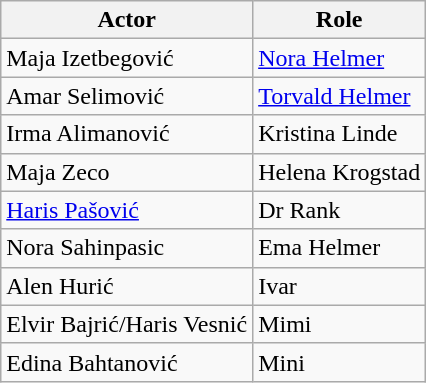<table class="wikitable">
<tr>
<th>Actor</th>
<th>Role</th>
</tr>
<tr>
<td>Maja Izetbegović</td>
<td><a href='#'>Nora Helmer</a></td>
</tr>
<tr>
<td>Amar Selimović</td>
<td><a href='#'>Torvald Helmer</a></td>
</tr>
<tr>
<td>Irma Alimanović</td>
<td>Kristina Linde</td>
</tr>
<tr>
<td>Maja Zeco</td>
<td>Helena Krogstad</td>
</tr>
<tr>
<td><a href='#'>Haris Pašović</a></td>
<td>Dr Rank</td>
</tr>
<tr>
<td>Nora Sahinpasic</td>
<td>Ema Helmer</td>
</tr>
<tr>
<td>Alen Hurić</td>
<td>Ivar</td>
</tr>
<tr>
<td>Elvir Bajrić/Haris Vesnić</td>
<td>Mimi</td>
</tr>
<tr>
<td>Edina Bahtanović</td>
<td>Mini</td>
</tr>
</table>
